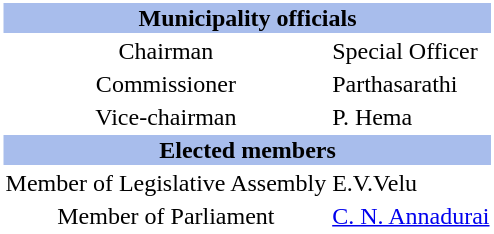<table class="toccolours" style="clear:right; float:right; background:#ffffff; margin: 0 0 0.5em 1em; width:220">
<tr>
<th style="background:#A8BDEC" align="center" colspan="2">Municipality officials</th>
</tr>
<tr>
<td align="center">Chairman</td>
<td>Special Officer</td>
</tr>
<tr>
<td align="center">Commissioner</td>
<td>Parthasarathi</td>
</tr>
<tr>
<td align="center">Vice-chairman</td>
<td>P. Hema</td>
</tr>
<tr>
<th style="background:#A8BDEC" align="center" colspan="2">Elected members</th>
</tr>
<tr>
<td align="center">Member of Legislative Assembly</td>
<td>E.V.Velu</td>
</tr>
<tr>
<td align="center">Member of Parliament</td>
<td><a href='#'>C. N. Annadurai</a></td>
</tr>
</table>
